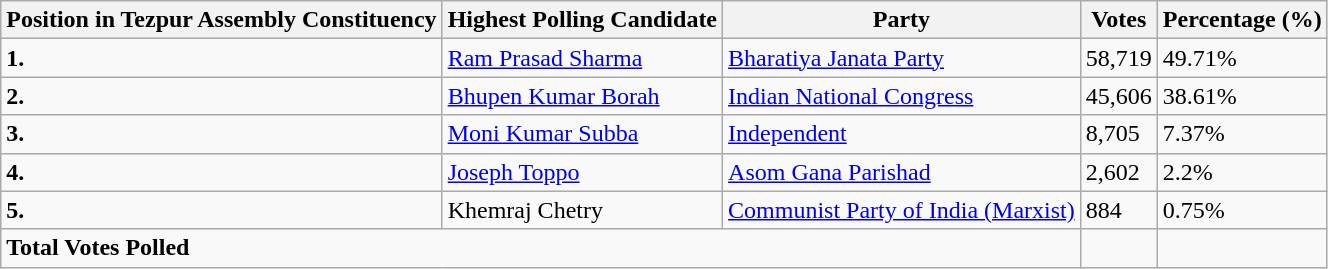<table class="wikitable sortable">
<tr>
<th>Position in Tezpur Assembly Constituency</th>
<th>Highest Polling Candidate</th>
<th>Party</th>
<th>Votes</th>
<th>Percentage (%)</th>
</tr>
<tr>
<td><strong>1.</strong></td>
<td><a href='#'>Ram Prasad Sharma</a></td>
<td><a href='#'>Bharatiya Janata Party</a></td>
<td>58,719</td>
<td>49.71%</td>
</tr>
<tr>
<td><strong>2.</strong></td>
<td><a href='#'>Bhupen Kumar Borah</a></td>
<td><a href='#'>Indian National Congress</a></td>
<td>45,606</td>
<td>38.61%</td>
</tr>
<tr>
<td><strong>3.</strong></td>
<td><a href='#'>Moni Kumar Subba</a></td>
<td><a href='#'>Independent</a></td>
<td>8,705</td>
<td>7.37%</td>
</tr>
<tr>
<td><strong>4.</strong></td>
<td><a href='#'>Joseph Toppo</a></td>
<td><a href='#'>Asom Gana Parishad</a></td>
<td>2,602</td>
<td>2.2%</td>
</tr>
<tr>
<td><strong>5.</strong></td>
<td>Khemraj Chetry</td>
<td><a href='#'>Communist Party of India (Marxist)</a></td>
<td>884</td>
<td>0.75%</td>
</tr>
<tr>
<td colspan="3"><strong>Total Votes Polled</strong></td>
<td></td>
<td></td>
</tr>
</table>
